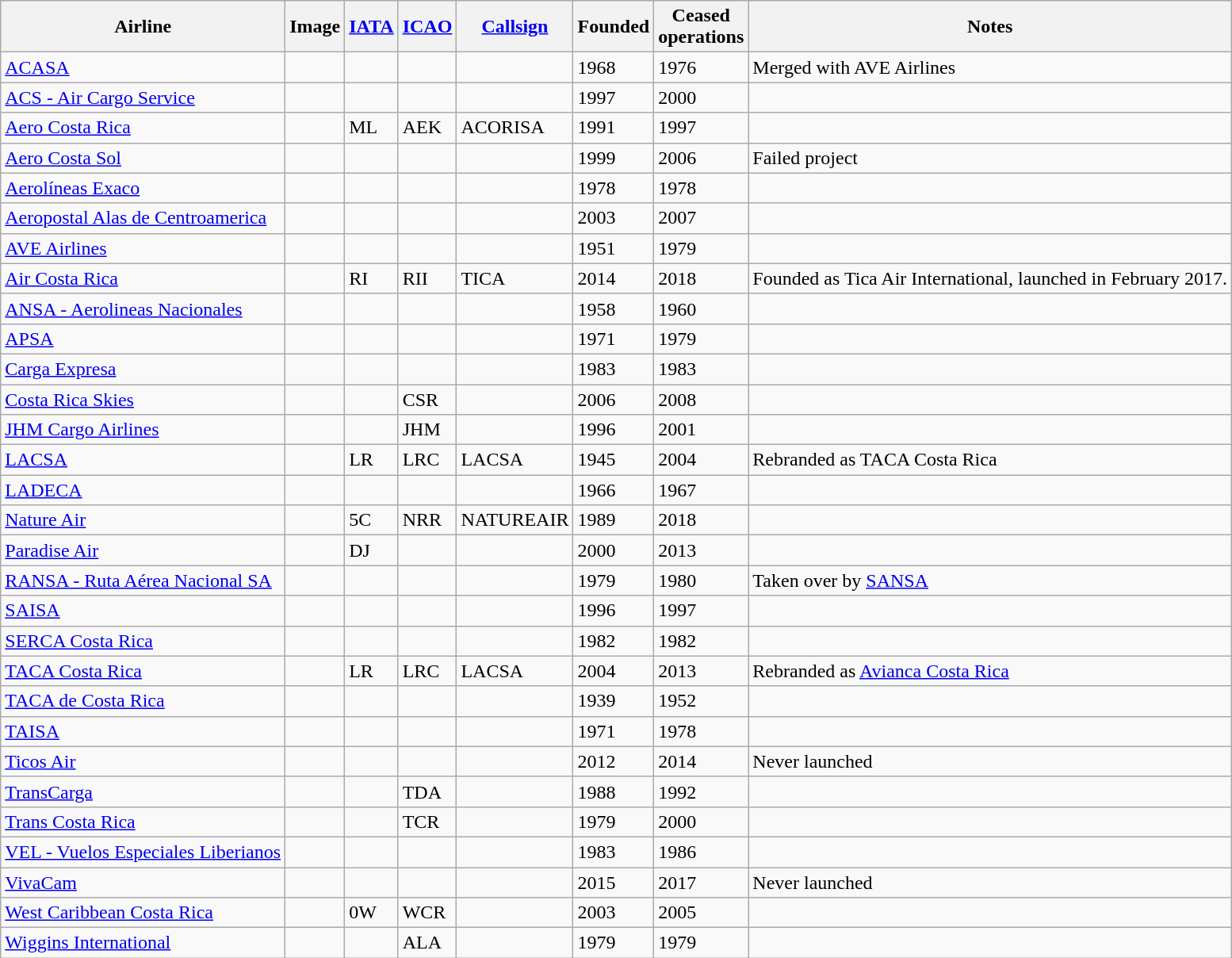<table class="wikitable sortable">
<tr valign="middle">
<th>Airline</th>
<th class="unsortable">Image</th>
<th><a href='#'>IATA</a></th>
<th><a href='#'>ICAO</a></th>
<th><a href='#'>Callsign</a></th>
<th>Founded</th>
<th>Ceased<br>operations</th>
<th>Notes</th>
</tr>
<tr>
<td><a href='#'>ACASA</a></td>
<td></td>
<td></td>
<td></td>
<td></td>
<td>1968</td>
<td>1976</td>
<td>Merged with AVE Airlines</td>
</tr>
<tr>
<td><a href='#'>ACS - Air Cargo Service</a></td>
<td></td>
<td></td>
<td></td>
<td></td>
<td>1997</td>
<td>2000</td>
<td></td>
</tr>
<tr>
<td><a href='#'>Aero Costa Rica</a></td>
<td></td>
<td>ML</td>
<td>AEK</td>
<td>ACORISA</td>
<td>1991</td>
<td>1997</td>
<td></td>
</tr>
<tr>
<td><a href='#'>Aero Costa Sol</a></td>
<td></td>
<td></td>
<td></td>
<td></td>
<td>1999</td>
<td>2006</td>
<td>Failed project</td>
</tr>
<tr>
<td><a href='#'>Aerolíneas Exaco</a></td>
<td></td>
<td></td>
<td></td>
<td></td>
<td>1978</td>
<td>1978</td>
<td></td>
</tr>
<tr>
<td><a href='#'>Aeropostal Alas de Centroamerica</a></td>
<td></td>
<td></td>
<td></td>
<td></td>
<td>2003</td>
<td>2007</td>
<td></td>
</tr>
<tr>
<td><a href='#'>AVE Airlines</a></td>
<td></td>
<td></td>
<td></td>
<td></td>
<td>1951</td>
<td>1979</td>
<td></td>
</tr>
<tr>
<td><a href='#'>Air Costa Rica</a></td>
<td></td>
<td>RI</td>
<td>RII</td>
<td>TICA</td>
<td>2014</td>
<td>2018</td>
<td>Founded as Tica Air International, launched in February 2017.</td>
</tr>
<tr>
<td><a href='#'>ANSA - Aerolineas Nacionales</a></td>
<td></td>
<td></td>
<td></td>
<td></td>
<td>1958</td>
<td>1960</td>
<td></td>
</tr>
<tr>
<td><a href='#'>APSA</a></td>
<td></td>
<td></td>
<td></td>
<td></td>
<td>1971</td>
<td>1979</td>
<td></td>
</tr>
<tr>
<td><a href='#'>Carga Expresa</a></td>
<td></td>
<td></td>
<td></td>
<td></td>
<td>1983</td>
<td>1983</td>
<td></td>
</tr>
<tr>
<td><a href='#'>Costa Rica Skies</a></td>
<td></td>
<td></td>
<td>CSR</td>
<td></td>
<td>2006</td>
<td>2008</td>
<td></td>
</tr>
<tr>
<td><a href='#'>JHM Cargo Airlines</a></td>
<td></td>
<td></td>
<td>JHM</td>
<td></td>
<td>1996</td>
<td>2001</td>
<td></td>
</tr>
<tr>
<td><a href='#'>LACSA</a></td>
<td></td>
<td>LR</td>
<td>LRC</td>
<td>LACSA</td>
<td>1945</td>
<td>2004</td>
<td>Rebranded as TACA Costa Rica</td>
</tr>
<tr>
<td><a href='#'>LADECA</a></td>
<td></td>
<td></td>
<td></td>
<td></td>
<td>1966</td>
<td>1967</td>
<td></td>
</tr>
<tr>
<td><a href='#'>Nature Air</a></td>
<td></td>
<td>5C</td>
<td>NRR</td>
<td>NATUREAIR</td>
<td>1989</td>
<td>2018</td>
<td></td>
</tr>
<tr>
<td><a href='#'>Paradise Air</a></td>
<td></td>
<td>DJ</td>
<td></td>
<td></td>
<td>2000</td>
<td>2013</td>
<td></td>
</tr>
<tr>
<td><a href='#'>RANSA - Ruta Aérea Nacional SA</a></td>
<td></td>
<td></td>
<td></td>
<td></td>
<td>1979</td>
<td>1980</td>
<td>Taken over by <a href='#'>SANSA</a></td>
</tr>
<tr>
<td><a href='#'>SAISA</a></td>
<td></td>
<td></td>
<td></td>
<td></td>
<td>1996</td>
<td>1997</td>
<td></td>
</tr>
<tr>
<td><a href='#'>SERCA Costa Rica</a></td>
<td></td>
<td></td>
<td></td>
<td></td>
<td>1982</td>
<td>1982</td>
<td></td>
</tr>
<tr>
<td><a href='#'>TACA Costa Rica</a></td>
<td></td>
<td>LR</td>
<td>LRC</td>
<td>LACSA</td>
<td>2004</td>
<td>2013</td>
<td>Rebranded as <a href='#'>Avianca Costa Rica</a></td>
</tr>
<tr>
<td><a href='#'>TACA de Costa Rica</a></td>
<td></td>
<td></td>
<td></td>
<td></td>
<td>1939</td>
<td>1952</td>
<td></td>
</tr>
<tr>
<td><a href='#'>TAISA</a></td>
<td></td>
<td></td>
<td></td>
<td></td>
<td>1971</td>
<td>1978</td>
<td></td>
</tr>
<tr>
<td><a href='#'>Ticos Air</a></td>
<td></td>
<td></td>
<td></td>
<td></td>
<td>2012</td>
<td>2014</td>
<td>Never launched</td>
</tr>
<tr>
<td><a href='#'>TransCarga</a></td>
<td></td>
<td></td>
<td>TDA</td>
<td></td>
<td>1988</td>
<td>1992</td>
<td></td>
</tr>
<tr>
<td><a href='#'>Trans Costa Rica</a></td>
<td></td>
<td></td>
<td>TCR</td>
<td></td>
<td>1979</td>
<td>2000</td>
<td></td>
</tr>
<tr>
<td><a href='#'>VEL - Vuelos Especiales Liberianos</a></td>
<td></td>
<td></td>
<td></td>
<td></td>
<td>1983</td>
<td>1986</td>
<td></td>
</tr>
<tr>
<td><a href='#'>VivaCam</a></td>
<td></td>
<td></td>
<td></td>
<td></td>
<td>2015</td>
<td>2017</td>
<td>Never launched</td>
</tr>
<tr>
<td><a href='#'>West Caribbean Costa Rica</a></td>
<td></td>
<td>0W</td>
<td>WCR</td>
<td></td>
<td>2003</td>
<td>2005</td>
<td></td>
</tr>
<tr>
<td><a href='#'>Wiggins International</a></td>
<td></td>
<td></td>
<td>ALA</td>
<td></td>
<td>1979</td>
<td>1979</td>
<td></td>
</tr>
</table>
